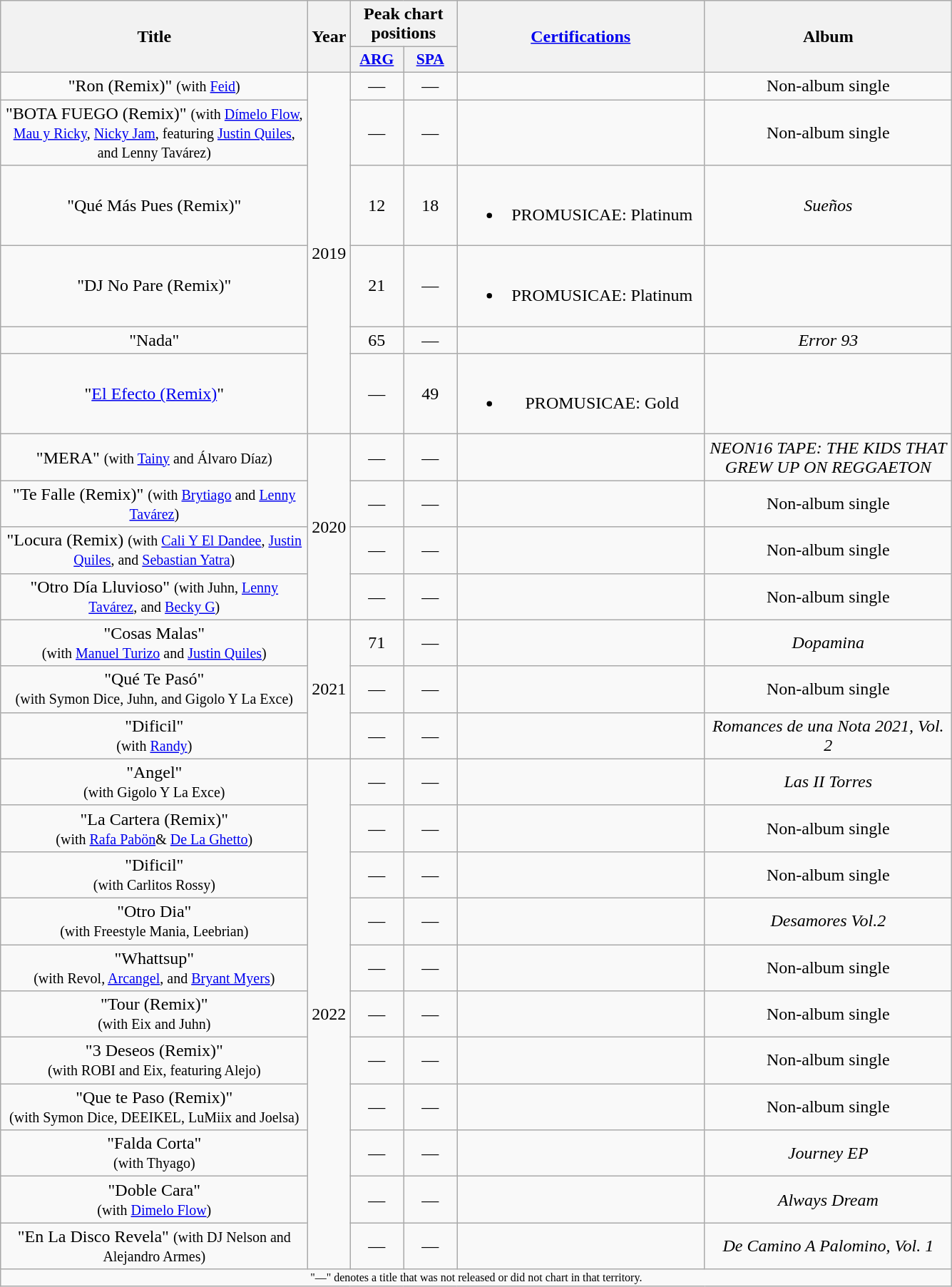<table class="wikitable plainrowheaders" style="text-align:center;" border="1">
<tr>
<th scope="col" rowspan="2" style="width:17.5em;">Title</th>
<th scope="col" rowspan="2" style="width:1em;">Year</th>
<th scope="col" colspan="2">Peak chart positions</th>
<th scope="col" rowspan="2" style="width:14em;"><a href='#'>Certifications</a></th>
<th scope="col" rowspan="2" style="width:14em;">Album</th>
</tr>
<tr>
<th scope="col" style="width:3em;font-size:90%;"><a href='#'>ARG</a><br></th>
<th scope="col" style="width:3em;font-size:90%;"><a href='#'>SPA</a><br></th>
</tr>
<tr>
<td>"Ron (Remix)" <small>(with <a href='#'>Feid</a>)</small></td>
<td rowspan="6">2019</td>
<td>—</td>
<td>—</td>
<td></td>
<td>Non-album single</td>
</tr>
<tr>
<td>"BOTA FUEGO (Remix)" <small>(with <a href='#'>Dímelo Flow</a>, <a href='#'>Mau y Ricky</a>, <a href='#'>Nicky Jam</a>, featuring <a href='#'>Justin Quiles</a>, and Lenny Tavárez)</small></td>
<td>—</td>
<td>—</td>
<td></td>
<td>Non-album single</td>
</tr>
<tr>
<td scope="row">"Qué Más Pues (Remix)" <br> </td>
<td>12</td>
<td>18</td>
<td><br><ul><li>PROMUSICAE: Platinum</li></ul></td>
<td><em>Sueños</em></td>
</tr>
<tr>
<td scope="row">"DJ No Pare (Remix)" <br> </td>
<td>21</td>
<td>—</td>
<td><br><ul><li>PROMUSICAE: Platinum</li></ul></td>
<td></td>
</tr>
<tr>
<td scope="row">"Nada" <br> </td>
<td>65</td>
<td>—</td>
<td></td>
<td><em>Error 93</em></td>
</tr>
<tr>
<td scope="row">"<a href='#'>El Efecto (Remix)</a>" <br> </td>
<td>—</td>
<td>49</td>
<td><br><ul><li>PROMUSICAE: Gold</li></ul></td>
<td></td>
</tr>
<tr>
<td>"MERA" <small>(with <a href='#'>Tainy</a> and Álvaro Díaz)</small></td>
<td rowspan="4">2020</td>
<td>—</td>
<td>—</td>
<td></td>
<td><em>NEON16 TAPE: THE KIDS THAT GREW UP ON REGGAETON</em></td>
</tr>
<tr>
<td>"Te Falle (Remix)" <small>(with <a href='#'>Brytiago</a> and <a href='#'>Lenny Tavárez</a>)</small></td>
<td>—</td>
<td>—</td>
<td></td>
<td>Non-album single</td>
</tr>
<tr>
<td>"Locura (Remix) <small>(with <a href='#'>Cali Y El Dandee</a>, <a href='#'>Justin Quiles</a>, and <a href='#'>Sebastian Yatra</a>)</small></td>
<td>—</td>
<td>—</td>
<td></td>
<td>Non-album single</td>
</tr>
<tr>
<td>"Otro Día Lluvioso" <small>(with Juhn, <a href='#'>Lenny Tavárez</a>, and <a href='#'>Becky G</a>)</small></td>
<td>—</td>
<td>—</td>
<td></td>
<td>Non-album single</td>
</tr>
<tr>
<td>"Cosas Malas"<br><small>(with <a href='#'>Manuel Turizo</a> and <a href='#'>Justin Quiles</a>)</small></td>
<td rowspan="3">2021</td>
<td>71</td>
<td>—</td>
<td></td>
<td><em>Dopamina</em></td>
</tr>
<tr>
<td>"Qué Te Pasó"<br><small>(with Symon Dice, Juhn, and Gigolo Y La Exce)</small></td>
<td>—</td>
<td>—</td>
<td></td>
<td>Non-album single</td>
</tr>
<tr>
<td>"Dificil"<br><small>(with <a href='#'>Randy</a>)</small></td>
<td>—</td>
<td>—</td>
<td></td>
<td><em>Romances de una Nota 2021, Vol. 2</em></td>
</tr>
<tr>
<td>"Angel"<br><small>(with Gigolo Y La Exce)</small></td>
<td rowspan="11">2022</td>
<td>—</td>
<td>—</td>
<td></td>
<td><em>Las II Torres</em></td>
</tr>
<tr>
<td>"La Cartera (Remix)"<br><small>(with <a href='#'>Rafa Pabön</a>& <a href='#'>De La Ghetto</a>)</small></td>
<td>—</td>
<td>—</td>
<td></td>
<td>Non-album single</td>
</tr>
<tr>
<td>"Dificil"<br><small>(with Carlitos Rossy)</small></td>
<td>—</td>
<td>—</td>
<td></td>
<td>Non-album single</td>
</tr>
<tr>
<td>"Otro Dia"<br><small>(with Freestyle Mania, Leebrian)</small></td>
<td>—</td>
<td>—</td>
<td></td>
<td><em>Desamores Vol.2</em></td>
</tr>
<tr>
<td>"Whattsup"<br><small>(with Revol, <a href='#'>Arcangel</a>, and <a href='#'>Bryant Myers</a>)</small></td>
<td>—</td>
<td>—</td>
<td></td>
<td>Non-album single</td>
</tr>
<tr>
<td>"Tour (Remix)"<br><small>(with Eix and Juhn)</small></td>
<td>—</td>
<td>—</td>
<td></td>
<td>Non-album single</td>
</tr>
<tr>
<td>"3 Deseos (Remix)"<br><small>(with ROBI and Eix, featuring Alejo)</small></td>
<td>—</td>
<td>—</td>
<td></td>
<td>Non-album single</td>
</tr>
<tr>
<td>"Que te Paso (Remix)"<br><small>(with Symon Dice, DEEIKEL, LuMiix and Joelsa)</small></td>
<td>—</td>
<td>—</td>
<td></td>
<td>Non-album single</td>
</tr>
<tr>
<td>"Falda Corta"<br><small>(with Thyago)</small></td>
<td>—</td>
<td>—</td>
<td></td>
<td><em>Journey EP</em></td>
</tr>
<tr>
<td>"Doble Cara"<br><small>(with <a href='#'>Dimelo Flow</a>)</small></td>
<td>—</td>
<td>—</td>
<td></td>
<td><em>Always Dream</em></td>
</tr>
<tr>
<td>"En La Disco Revela" <small>(with DJ Nelson and Alejandro Armes)</small></td>
<td>—</td>
<td>—</td>
<td></td>
<td><em>De Camino A Palomino, Vol. 1</em></td>
</tr>
<tr>
<td colspan="6" style="font-size:8pt;">"—" denotes a title that was not released or did not chart in that territory.</td>
</tr>
</table>
